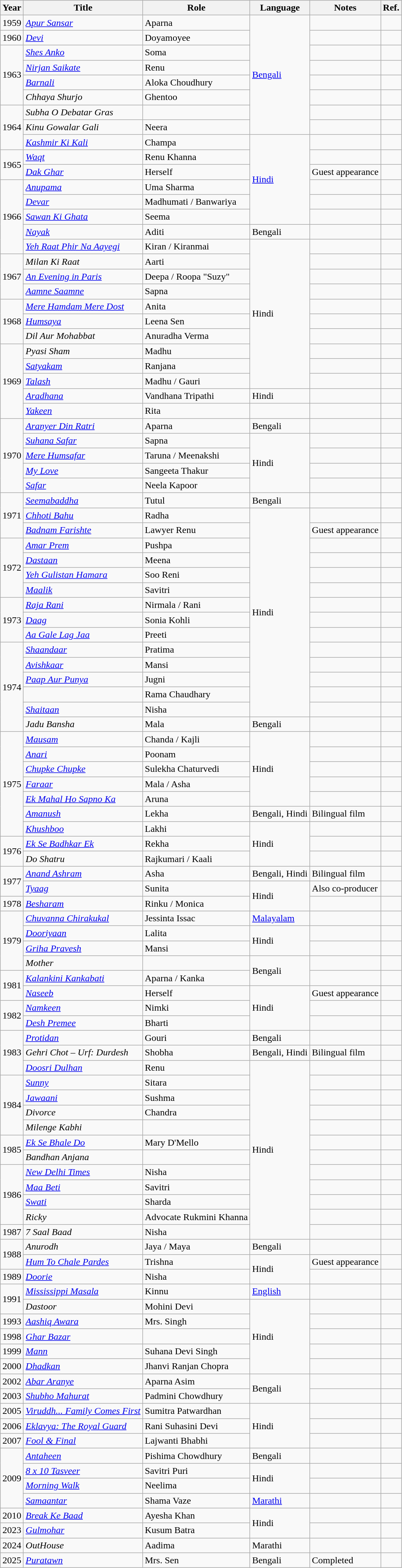<table class="wikitable sortable">
<tr>
<th>Year</th>
<th>Title</th>
<th>Role</th>
<th>Language</th>
<th class="unsortable">Notes</th>
<th class="unsortable">Ref.</th>
</tr>
<tr>
<td>1959</td>
<td><em><a href='#'>Apur Sansar</a></em></td>
<td>Aparna</td>
<td rowspan="8"><a href='#'>Bengali</a></td>
<td></td>
<td></td>
</tr>
<tr>
<td>1960</td>
<td><em><a href='#'>Devi</a></em></td>
<td>Doyamoyee</td>
<td></td>
<td></td>
</tr>
<tr>
<td rowspan="4">1963</td>
<td><em><a href='#'>Shes Anko</a></em></td>
<td>Soma</td>
<td></td>
<td></td>
</tr>
<tr>
<td><em><a href='#'>Nirjan Saikate</a></em></td>
<td>Renu</td>
<td></td>
<td></td>
</tr>
<tr>
<td><em><a href='#'>Barnali</a></em></td>
<td>Aloka Choudhury</td>
<td></td>
<td></td>
</tr>
<tr>
<td><em>Chhaya Shurjo</em></td>
<td>Ghentoo</td>
<td></td>
<td></td>
</tr>
<tr>
<td rowspan="3">1964</td>
<td><em>Subha O Debatar Gras</em></td>
<td></td>
<td></td>
<td></td>
</tr>
<tr>
<td><em>Kinu Gowalar Gali</em></td>
<td>Neera</td>
<td></td>
<td></td>
</tr>
<tr>
<td><em><a href='#'>Kashmir Ki Kali</a></em></td>
<td>Champa</td>
<td rowspan="6"><a href='#'>Hindi</a></td>
<td></td>
<td></td>
</tr>
<tr>
<td rowspan="2">1965</td>
<td><em><a href='#'>Waqt</a></em></td>
<td>Renu Khanna</td>
<td></td>
<td></td>
</tr>
<tr>
<td><em><a href='#'>Dak Ghar</a></em></td>
<td>Herself</td>
<td>Guest appearance</td>
<td></td>
</tr>
<tr>
<td rowspan="5">1966</td>
<td><em><a href='#'>Anupama</a></em></td>
<td>Uma Sharma</td>
<td></td>
<td></td>
</tr>
<tr>
<td><em><a href='#'>Devar</a></em></td>
<td>Madhumati / Banwariya</td>
<td></td>
<td></td>
</tr>
<tr>
<td><em><a href='#'>Sawan Ki Ghata</a></em></td>
<td>Seema</td>
<td></td>
<td></td>
</tr>
<tr>
<td><em><a href='#'>Nayak</a></em></td>
<td>Aditi</td>
<td>Bengali</td>
<td></td>
<td></td>
</tr>
<tr>
<td><em><a href='#'>Yeh Raat Phir Na Aayegi</a></em></td>
<td>Kiran / Kiranmai</td>
<td rowspan="10">Hindi</td>
<td></td>
<td></td>
</tr>
<tr>
<td rowspan="3">1967</td>
<td><em>Milan Ki Raat</em></td>
<td>Aarti</td>
<td></td>
<td></td>
</tr>
<tr>
<td><em><a href='#'>An Evening in Paris</a></em></td>
<td>Deepa / Roopa "Suzy"</td>
<td></td>
<td></td>
</tr>
<tr>
<td><em><a href='#'>Aamne Saamne</a></em></td>
<td>Sapna</td>
<td></td>
<td></td>
</tr>
<tr>
<td rowspan="3">1968</td>
<td><em><a href='#'>Mere Hamdam Mere Dost</a></em></td>
<td>Anita</td>
<td></td>
<td></td>
</tr>
<tr>
<td><em><a href='#'>Humsaya</a></em></td>
<td>Leena Sen</td>
<td></td>
<td></td>
</tr>
<tr>
<td><em>Dil Aur Mohabbat</em></td>
<td>Anuradha Verma</td>
<td></td>
<td></td>
</tr>
<tr>
<td rowspan="5">1969</td>
<td><em>Pyasi Sham</em></td>
<td>Madhu</td>
<td></td>
<td></td>
</tr>
<tr>
<td><em><a href='#'>Satyakam</a></em></td>
<td>Ranjana</td>
<td></td>
<td></td>
</tr>
<tr>
<td><em><a href='#'>Talash</a></em></td>
<td>Madhu / Gauri</td>
<td></td>
<td></td>
</tr>
<tr>
<td><em><a href='#'>Aradhana</a></em></td>
<td>Vandhana Tripathi</td>
<td>Hindi</td>
<td></td>
<td></td>
</tr>
<tr>
<td><em><a href='#'>Yakeen</a></em></td>
<td>Rita</td>
<td></td>
<td></td>
<td></td>
</tr>
<tr>
<td rowspan="5">1970</td>
<td><em><a href='#'>Aranyer Din Ratri</a></em></td>
<td>Aparna</td>
<td>Bengali</td>
<td></td>
<td></td>
</tr>
<tr>
<td><em><a href='#'>Suhana Safar</a></em></td>
<td>Sapna</td>
<td rowspan="4">Hindi</td>
<td></td>
<td></td>
</tr>
<tr>
<td><em><a href='#'>Mere Humsafar</a></em></td>
<td>Taruna / Meenakshi</td>
<td></td>
<td></td>
</tr>
<tr>
<td><em><a href='#'>My Love</a></em></td>
<td>Sangeeta Thakur</td>
<td></td>
<td></td>
</tr>
<tr>
<td><em><a href='#'>Safar</a></em></td>
<td>Neela Kapoor</td>
<td></td>
<td></td>
</tr>
<tr>
<td rowspan="3">1971</td>
<td><em><a href='#'>Seemabaddha</a></em></td>
<td>Tutul</td>
<td>Bengali</td>
<td></td>
<td></td>
</tr>
<tr>
<td><em><a href='#'>Chhoti Bahu</a></em></td>
<td>Radha</td>
<td rowspan="14">Hindi</td>
<td></td>
<td></td>
</tr>
<tr>
<td><em><a href='#'>Badnam Farishte</a></em></td>
<td>Lawyer Renu</td>
<td>Guest appearance</td>
<td></td>
</tr>
<tr>
<td rowspan="4">1972</td>
<td><em><a href='#'>Amar Prem</a></em></td>
<td>Pushpa</td>
<td></td>
<td></td>
</tr>
<tr>
<td><em><a href='#'>Dastaan</a></em></td>
<td>Meena</td>
<td></td>
<td></td>
</tr>
<tr>
<td><em><a href='#'>Yeh Gulistan Hamara</a></em></td>
<td>Soo Reni</td>
<td></td>
<td></td>
</tr>
<tr>
<td><em><a href='#'>Maalik</a></em></td>
<td>Savitri</td>
<td></td>
<td></td>
</tr>
<tr>
<td rowspan="3">1973</td>
<td><em><a href='#'>Raja Rani</a></em></td>
<td>Nirmala / Rani</td>
<td></td>
<td></td>
</tr>
<tr>
<td><em><a href='#'>Daag</a></em></td>
<td>Sonia Kohli</td>
<td></td>
<td></td>
</tr>
<tr>
<td><em><a href='#'>Aa Gale Lag Jaa</a></em></td>
<td>Preeti</td>
<td></td>
<td></td>
</tr>
<tr>
<td rowspan="6">1974</td>
<td><em><a href='#'>Shaandaar</a></em></td>
<td>Pratima</td>
<td></td>
<td></td>
</tr>
<tr>
<td><em><a href='#'>Avishkaar</a></em></td>
<td>Mansi</td>
<td></td>
<td></td>
</tr>
<tr>
<td><em><a href='#'>Paap Aur Punya</a></em></td>
<td>Jugni</td>
<td></td>
<td></td>
</tr>
<tr>
<td></td>
<td>Rama Chaudhary</td>
<td></td>
<td></td>
</tr>
<tr>
<td><em><a href='#'>Shaitaan</a></em></td>
<td>Nisha</td>
<td></td>
<td></td>
</tr>
<tr>
<td><em>Jadu Bansha</em></td>
<td>Mala</td>
<td>Bengali</td>
<td></td>
<td></td>
</tr>
<tr>
<td rowspan="7">1975</td>
<td><em><a href='#'>Mausam</a></em></td>
<td>Chanda / Kajli</td>
<td rowspan="5">Hindi</td>
<td></td>
<td></td>
</tr>
<tr>
<td><em><a href='#'>Anari</a></em></td>
<td>Poonam</td>
<td></td>
<td></td>
</tr>
<tr>
<td><em><a href='#'>Chupke Chupke</a></em></td>
<td>Sulekha Chaturvedi</td>
<td></td>
<td></td>
</tr>
<tr>
<td><em><a href='#'>Faraar</a></em></td>
<td>Mala / Asha</td>
<td></td>
<td></td>
</tr>
<tr>
<td><em><a href='#'>Ek Mahal Ho Sapno Ka</a></em></td>
<td>Aruna</td>
<td></td>
<td></td>
</tr>
<tr>
<td><em><a href='#'>Amanush</a></em></td>
<td>Lekha</td>
<td>Bengali, Hindi</td>
<td>Bilingual film</td>
<td></td>
</tr>
<tr>
<td><em><a href='#'>Khushboo</a></em></td>
<td>Lakhi</td>
<td rowspan="3">Hindi</td>
<td></td>
<td></td>
</tr>
<tr>
<td rowspan="2">1976</td>
<td><em><a href='#'>Ek Se Badhkar Ek</a></em></td>
<td>Rekha</td>
<td></td>
<td></td>
</tr>
<tr>
<td><em>Do Shatru</em></td>
<td>Rajkumari / Kaali</td>
<td></td>
<td></td>
</tr>
<tr>
<td rowspan="2">1977</td>
<td><em><a href='#'>Anand Ashram</a></em></td>
<td>Asha</td>
<td>Bengali, Hindi</td>
<td>Bilingual film</td>
<td></td>
</tr>
<tr>
<td><em><a href='#'>Tyaag</a></em></td>
<td>Sunita</td>
<td rowspan="2">Hindi</td>
<td>Also co-producer</td>
<td></td>
</tr>
<tr>
<td>1978</td>
<td><em><a href='#'>Besharam</a></em></td>
<td>Rinku / Monica</td>
<td></td>
<td></td>
</tr>
<tr>
<td rowspan="4">1979</td>
<td><em><a href='#'>Chuvanna Chirakukal</a></em></td>
<td>Jessinta Issac</td>
<td><a href='#'>Malayalam</a></td>
<td></td>
<td></td>
</tr>
<tr>
<td><em><a href='#'>Dooriyaan</a></em></td>
<td>Lalita</td>
<td rowspan="2">Hindi</td>
<td></td>
<td></td>
</tr>
<tr>
<td><em><a href='#'>Griha Pravesh</a></em></td>
<td>Mansi</td>
<td></td>
<td></td>
</tr>
<tr>
<td><em>Mother</em></td>
<td></td>
<td rowspan="2">Bengali</td>
<td></td>
<td></td>
</tr>
<tr>
<td rowspan="2">1981</td>
<td><em><a href='#'>Kalankini Kankabati</a></em></td>
<td>Aparna / Kanka</td>
<td></td>
<td></td>
</tr>
<tr>
<td><em><a href='#'>Naseeb</a></em></td>
<td>Herself</td>
<td rowspan="3">Hindi</td>
<td>Guest appearance</td>
<td></td>
</tr>
<tr>
<td rowspan="2">1982</td>
<td><em><a href='#'>Namkeen</a></em></td>
<td>Nimki</td>
<td></td>
<td></td>
</tr>
<tr>
<td><em><a href='#'>Desh Premee</a></em></td>
<td>Bharti</td>
<td></td>
<td></td>
</tr>
<tr>
<td rowspan="3">1983</td>
<td><em><a href='#'>Protidan</a></em></td>
<td>Gouri</td>
<td>Bengali</td>
<td></td>
<td></td>
</tr>
<tr>
<td><em>Gehri Chot – Urf: Durdesh</em></td>
<td>Shobha</td>
<td>Bengali, Hindi</td>
<td>Bilingual film</td>
<td></td>
</tr>
<tr>
<td><em><a href='#'>Doosri Dulhan</a></em></td>
<td>Renu</td>
<td rowspan="12">Hindi</td>
<td></td>
<td></td>
</tr>
<tr>
<td rowspan="4">1984</td>
<td><em><a href='#'>Sunny</a></em></td>
<td>Sitara</td>
<td></td>
<td></td>
</tr>
<tr>
<td><em><a href='#'>Jawaani</a></em></td>
<td>Sushma</td>
<td></td>
<td></td>
</tr>
<tr>
<td><em>Divorce</em></td>
<td>Chandra</td>
<td></td>
<td></td>
</tr>
<tr>
<td><em>Milenge Kabhi</em></td>
<td></td>
<td></td>
<td></td>
</tr>
<tr>
<td rowspan="2">1985</td>
<td><em><a href='#'>Ek Se Bhale Do</a></em></td>
<td>Mary D'Mello</td>
<td></td>
<td></td>
</tr>
<tr>
<td><em>Bandhan Anjana</em></td>
<td></td>
<td></td>
<td></td>
</tr>
<tr>
<td rowspan="4">1986</td>
<td><em><a href='#'>New Delhi Times</a></em></td>
<td>Nisha</td>
<td></td>
<td></td>
</tr>
<tr>
<td><em><a href='#'>Maa Beti</a></em></td>
<td>Savitri</td>
<td></td>
<td></td>
</tr>
<tr>
<td><em><a href='#'>Swati</a></em></td>
<td>Sharda</td>
<td></td>
<td></td>
</tr>
<tr>
<td><em>Ricky</em></td>
<td>Advocate Rukmini Khanna</td>
<td></td>
<td></td>
</tr>
<tr>
<td>1987</td>
<td><em>7 Saal Baad</em></td>
<td>Nisha</td>
<td></td>
<td></td>
</tr>
<tr>
<td rowspan="2">1988</td>
<td><em>Anurodh</em></td>
<td>Jaya / Maya</td>
<td>Bengali</td>
<td></td>
<td></td>
</tr>
<tr>
<td><em><a href='#'>Hum To Chale Pardes</a></em></td>
<td>Trishna</td>
<td rowspan="2">Hindi</td>
<td>Guest appearance</td>
<td></td>
</tr>
<tr>
<td>1989</td>
<td><em><a href='#'>Doorie</a></em></td>
<td>Nisha</td>
<td></td>
<td></td>
</tr>
<tr>
<td rowspan="2">1991</td>
<td><em><a href='#'>Mississippi Masala</a></em></td>
<td>Kinnu</td>
<td><a href='#'>English</a></td>
<td></td>
<td></td>
</tr>
<tr>
<td><em>Dastoor</em></td>
<td>Mohini Devi</td>
<td rowspan="5">Hindi</td>
<td></td>
<td></td>
</tr>
<tr>
<td>1993</td>
<td><em><a href='#'>Aashiq Awara</a></em></td>
<td>Mrs. Singh</td>
<td></td>
<td></td>
</tr>
<tr>
<td>1998</td>
<td><em><a href='#'>Ghar Bazar</a></em></td>
<td></td>
<td></td>
<td></td>
</tr>
<tr>
<td>1999</td>
<td><em><a href='#'>Mann</a></em></td>
<td>Suhana Devi Singh</td>
<td></td>
<td></td>
</tr>
<tr>
<td>2000</td>
<td><em><a href='#'>Dhadkan</a></em></td>
<td>Jhanvi Ranjan Chopra</td>
<td></td>
<td></td>
</tr>
<tr>
<td>2002</td>
<td><em><a href='#'>Abar Aranye</a></em></td>
<td>Aparna Asim</td>
<td rowspan="2">Bengali</td>
<td></td>
<td></td>
</tr>
<tr>
<td>2003</td>
<td><em><a href='#'>Shubho Mahurat</a></em></td>
<td>Padmini Chowdhury</td>
<td></td>
<td></td>
</tr>
<tr>
<td>2005</td>
<td><em><a href='#'>Viruddh... Family Comes First</a></em></td>
<td>Sumitra Patwardhan</td>
<td rowspan="3">Hindi</td>
<td></td>
<td></td>
</tr>
<tr>
<td>2006</td>
<td><em><a href='#'>Eklavya: The Royal Guard</a></em></td>
<td>Rani Suhasini Devi</td>
<td></td>
<td></td>
</tr>
<tr>
<td>2007</td>
<td><em><a href='#'>Fool & Final</a></em></td>
<td>Lajwanti Bhabhi</td>
<td></td>
<td></td>
</tr>
<tr>
<td rowspan="4">2009</td>
<td><em><a href='#'>Antaheen</a></em></td>
<td>Pishima Chowdhury</td>
<td>Bengali</td>
<td></td>
<td></td>
</tr>
<tr>
<td><em><a href='#'>8 x 10 Tasveer</a></em></td>
<td>Savitri Puri</td>
<td rowspan="2">Hindi</td>
<td></td>
<td></td>
</tr>
<tr>
<td><em><a href='#'>Morning Walk</a></em></td>
<td>Neelima</td>
<td></td>
<td></td>
</tr>
<tr>
<td><em><a href='#'>Samaantar</a></em></td>
<td>Shama Vaze</td>
<td><a href='#'>Marathi</a></td>
<td></td>
<td></td>
</tr>
<tr>
<td>2010</td>
<td><em><a href='#'>Break Ke Baad</a></em></td>
<td>Ayesha Khan</td>
<td rowspan="2">Hindi</td>
<td></td>
<td></td>
</tr>
<tr>
<td>2023</td>
<td><em><a href='#'>Gulmohar</a></em></td>
<td>Kusum Batra</td>
<td></td>
<td></td>
</tr>
<tr>
<td>2024</td>
<td><em>OutHouse</em></td>
<td>Aadima</td>
<td>Marathi</td>
<td></td>
<td></td>
</tr>
<tr>
<td>2025</td>
<td><em><a href='#'>Puratawn</a></em></td>
<td>Mrs. Sen</td>
<td>Bengali</td>
<td>Completed</td>
<td></td>
</tr>
</table>
